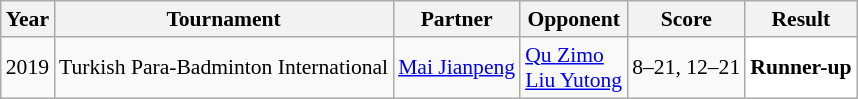<table class="sortable wikitable" style="font-size: 90%;">
<tr>
<th>Year</th>
<th>Tournament</th>
<th>Partner</th>
<th>Opponent</th>
<th>Score</th>
<th>Result</th>
</tr>
<tr>
<td align="center">2019</td>
<td align="left">Turkish Para-Badminton International</td>
<td> <a href='#'>Mai Jianpeng</a></td>
<td align="left"> <a href='#'>Qu Zimo</a><br> <a href='#'>Liu Yutong</a></td>
<td align="left">8–21, 12–21</td>
<td style="text-align:left; background:white"> <strong>Runner-up</strong></td>
</tr>
</table>
